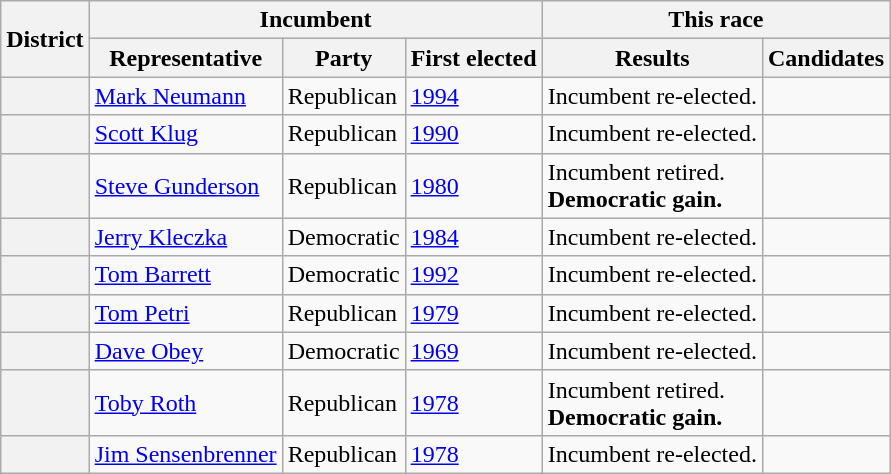<table class=wikitable>
<tr>
<th rowspan=2>District</th>
<th colspan=3>Incumbent</th>
<th colspan=2>This race</th>
</tr>
<tr>
<th>Representative</th>
<th>Party</th>
<th>First elected</th>
<th>Results</th>
<th>Candidates</th>
</tr>
<tr>
<th></th>
<td><a href='#'>Mark Neumann</a></td>
<td>Republican</td>
<td><a href='#'>1994</a></td>
<td>Incumbent re-elected.</td>
<td nowrap></td>
</tr>
<tr>
<th></th>
<td><a href='#'>Scott Klug</a></td>
<td>Republican</td>
<td><a href='#'>1990</a></td>
<td>Incumbent re-elected.</td>
<td nowrap></td>
</tr>
<tr>
<th></th>
<td><a href='#'>Steve Gunderson</a></td>
<td>Republican</td>
<td><a href='#'>1980</a></td>
<td>Incumbent retired.<br><strong>Democratic gain.</strong></td>
<td nowrap></td>
</tr>
<tr>
<th></th>
<td><a href='#'>Jerry Kleczka</a></td>
<td>Democratic</td>
<td><a href='#'>1984</a></td>
<td>Incumbent re-elected.</td>
<td nowrap></td>
</tr>
<tr>
<th></th>
<td><a href='#'>Tom Barrett</a></td>
<td>Democratic</td>
<td><a href='#'>1992</a></td>
<td>Incumbent re-elected.</td>
<td nowrap></td>
</tr>
<tr>
<th></th>
<td><a href='#'>Tom Petri</a></td>
<td>Republican</td>
<td><a href='#'>1979 </a></td>
<td>Incumbent re-elected.</td>
<td nowrap></td>
</tr>
<tr>
<th></th>
<td><a href='#'>Dave Obey</a></td>
<td>Democratic</td>
<td><a href='#'>1969 </a></td>
<td>Incumbent re-elected.</td>
<td nowrap></td>
</tr>
<tr>
<th></th>
<td><a href='#'>Toby Roth</a></td>
<td>Republican</td>
<td><a href='#'>1978</a></td>
<td>Incumbent retired.<br><strong>Democratic gain.</strong></td>
<td nowrap></td>
</tr>
<tr>
<th></th>
<td><a href='#'>Jim Sensenbrenner</a></td>
<td>Republican</td>
<td><a href='#'>1978</a></td>
<td>Incumbent re-elected.</td>
<td nowrap></td>
</tr>
</table>
